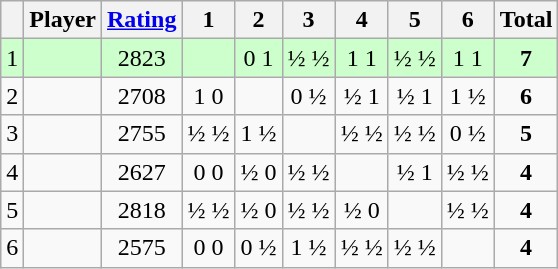<table class="wikitable" style="text-align: center;">
<tr>
<th></th>
<th>Player</th>
<th><a href='#'>Rating</a></th>
<th>1</th>
<th>2</th>
<th>3</th>
<th>4</th>
<th>5</th>
<th>6</th>
<th>Total</th>
</tr>
<tr style="background:#cfc;">
<td>1</td>
<td align=left></td>
<td>2823</td>
<td></td>
<td>0 1</td>
<td>½ ½</td>
<td>1 1</td>
<td>½ ½</td>
<td>1 1</td>
<td><strong>7</strong></td>
</tr>
<tr>
<td>2</td>
<td align=left></td>
<td>2708</td>
<td>1 0</td>
<td></td>
<td>0 ½</td>
<td>½ 1</td>
<td>½ 1</td>
<td>1 ½</td>
<td><strong>6</strong></td>
</tr>
<tr>
<td>3</td>
<td align=left></td>
<td>2755</td>
<td>½ ½</td>
<td>1 ½</td>
<td></td>
<td>½ ½</td>
<td>½ ½</td>
<td>0 ½</td>
<td><strong>5</strong></td>
</tr>
<tr>
<td>4</td>
<td align=left></td>
<td>2627</td>
<td>0 0</td>
<td>½ 0</td>
<td>½ ½</td>
<td></td>
<td>½ 1</td>
<td>½ ½</td>
<td><strong>4</strong></td>
</tr>
<tr>
<td>5</td>
<td align=left></td>
<td>2818</td>
<td>½ ½</td>
<td>½ 0</td>
<td>½ ½</td>
<td>½ 0</td>
<td></td>
<td>½ ½</td>
<td><strong>4</strong></td>
</tr>
<tr>
<td>6</td>
<td align=left></td>
<td>2575</td>
<td>0 0</td>
<td>0 ½</td>
<td>1 ½</td>
<td>½ ½</td>
<td>½ ½</td>
<td></td>
<td><strong>4</strong></td>
</tr>
</table>
